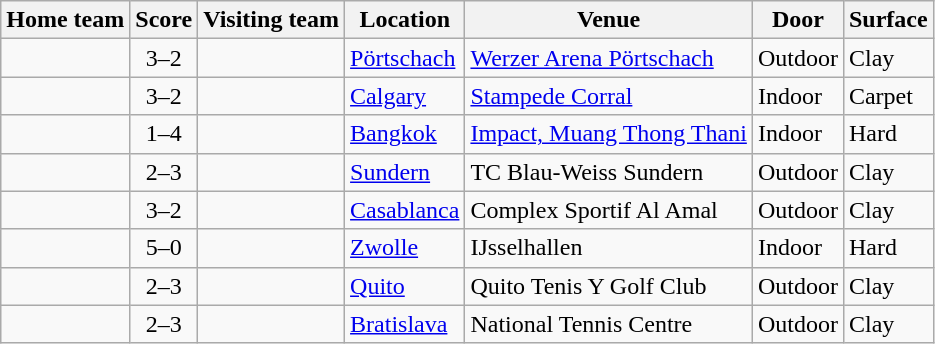<table class="wikitable" style="border:1px solid #aaa;">
<tr>
<th>Home team</th>
<th>Score</th>
<th>Visiting team</th>
<th>Location</th>
<th>Venue</th>
<th>Door</th>
<th>Surface</th>
</tr>
<tr>
<td><strong></strong></td>
<td style="text-align:center;">3–2</td>
<td></td>
<td><a href='#'>Pörtschach</a></td>
<td><a href='#'>Werzer Arena Pörtschach</a></td>
<td>Outdoor</td>
<td>Clay</td>
</tr>
<tr>
<td><strong></strong></td>
<td style="text-align:center;">3–2</td>
<td></td>
<td><a href='#'>Calgary</a></td>
<td><a href='#'>Stampede Corral</a></td>
<td>Indoor</td>
<td>Carpet</td>
</tr>
<tr>
<td></td>
<td style="text-align:center;">1–4</td>
<td><strong></strong></td>
<td><a href='#'>Bangkok</a></td>
<td><a href='#'>Impact, Muang Thong Thani</a></td>
<td>Indoor</td>
<td>Hard</td>
</tr>
<tr>
<td></td>
<td style="text-align:center;">2–3</td>
<td><strong></strong></td>
<td><a href='#'>Sundern</a></td>
<td>TC Blau-Weiss Sundern</td>
<td>Outdoor</td>
<td>Clay</td>
</tr>
<tr>
<td><strong></strong></td>
<td style="text-align:center;">3–2</td>
<td></td>
<td><a href='#'>Casablanca</a></td>
<td>Complex Sportif Al Amal</td>
<td>Outdoor</td>
<td>Clay</td>
</tr>
<tr>
<td><strong></strong></td>
<td style="text-align:center;">5–0</td>
<td></td>
<td><a href='#'>Zwolle</a></td>
<td>IJsselhallen</td>
<td>Indoor</td>
<td>Hard</td>
</tr>
<tr>
<td></td>
<td style="text-align:center;">2–3</td>
<td><strong></strong></td>
<td><a href='#'>Quito</a></td>
<td>Quito Tenis Y Golf Club</td>
<td>Outdoor</td>
<td>Clay</td>
</tr>
<tr>
<td></td>
<td style="text-align:center;">2–3</td>
<td><strong></strong></td>
<td><a href='#'>Bratislava</a></td>
<td>National Tennis Centre</td>
<td>Outdoor</td>
<td>Clay</td>
</tr>
</table>
